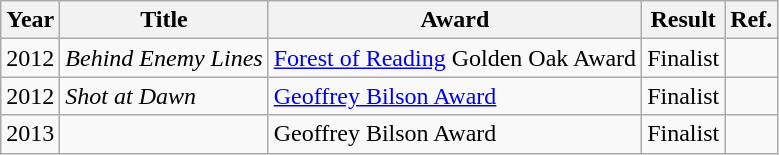<table class="wikitable">
<tr>
<th>Year</th>
<th>Title</th>
<th>Award</th>
<th>Result</th>
<th>Ref.</th>
</tr>
<tr>
<td>2012</td>
<td><em>Behind Enemy Lines</em></td>
<td><a href='#'>Forest of Reading</a> Golden Oak Award</td>
<td>Finalist</td>
<td></td>
</tr>
<tr>
<td>2012</td>
<td><em>Shot at Dawn</em></td>
<td><a href='#'>Geoffrey Bilson Award</a></td>
<td>Finalist</td>
<td></td>
</tr>
<tr>
<td>2013</td>
<td><em></em></td>
<td>Geoffrey Bilson Award</td>
<td>Finalist</td>
<td></td>
</tr>
</table>
